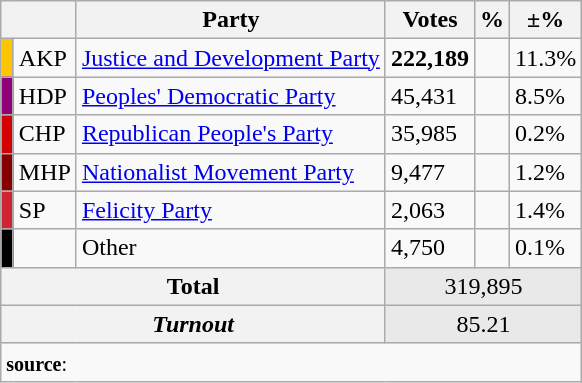<table class="wikitable">
<tr>
<th colspan="2"></th>
<th>Party</th>
<th>Votes</th>
<th>%</th>
<th>±%</th>
</tr>
<tr align="left">
<td bgcolor="#FDC400" width="1"></td>
<td>AKP</td>
<td><a href='#'>Justice and Development Party</a></td>
<td><strong>222,189</strong></td>
<td><strong></strong></td>
<td> 11.3%</td>
</tr>
<tr align="left">
<td bgcolor="#91007B" width="1"></td>
<td>HDP</td>
<td><a href='#'>Peoples' Democratic Party</a></td>
<td>45,431</td>
<td></td>
<td> 8.5%</td>
</tr>
<tr align="left">
<td bgcolor="#d50000" width="1"></td>
<td>CHP</td>
<td><a href='#'>Republican People's Party</a></td>
<td>35,985</td>
<td></td>
<td> 0.2%</td>
</tr>
<tr align="left">
<td bgcolor="#870000" width="1"></td>
<td>MHP</td>
<td><a href='#'>Nationalist Movement Party</a></td>
<td>9,477</td>
<td></td>
<td> 1.2%</td>
</tr>
<tr align="left">
<td bgcolor="#D02433" width="1"></td>
<td>SP</td>
<td><a href='#'>Felicity Party</a></td>
<td>2,063</td>
<td></td>
<td> 1.4%</td>
</tr>
<tr align="left">
<td bgcolor=" " width="1"></td>
<td></td>
<td>Other</td>
<td>4,750</td>
<td></td>
<td> 0.1%</td>
</tr>
<tr align="left" style="background-color:#E9E9E9">
<th colspan="3" align="center"><strong>Total</strong></th>
<td colspan="5" align="center">319,895</td>
</tr>
<tr align="left" style="background-color:#E9E9E9">
<th colspan="3" align="center"><em>Turnout</em></th>
<td colspan="5" align="center">85.21</td>
</tr>
<tr>
<td colspan="9" align="left"><small><strong>source</strong>: </small></td>
</tr>
</table>
